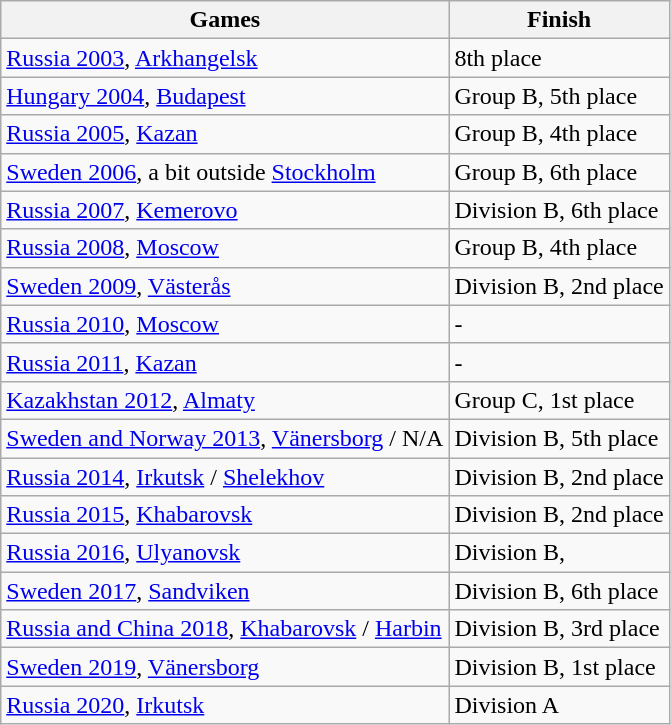<table class="wikitable sortable">
<tr>
<th>Games</th>
<th>Finish</th>
</tr>
<tr>
<td> <a href='#'>Russia 2003</a>, <a href='#'>Arkhangelsk</a></td>
<td>8th place</td>
</tr>
<tr>
<td> <a href='#'>Hungary 2004</a>, <a href='#'>Budapest</a></td>
<td>Group B, 5th place</td>
</tr>
<tr>
<td> <a href='#'>Russia 2005</a>, <a href='#'>Kazan</a></td>
<td>Group B, 4th place</td>
</tr>
<tr>
<td> <a href='#'>Sweden 2006</a>, a bit outside <a href='#'>Stockholm</a></td>
<td>Group B, 6th place</td>
</tr>
<tr>
<td> <a href='#'>Russia 2007</a>, <a href='#'>Kemerovo</a></td>
<td>Division B, 6th place</td>
</tr>
<tr>
<td> <a href='#'>Russia 2008</a>, <a href='#'>Moscow</a></td>
<td>Group B, 4th place</td>
</tr>
<tr>
<td> <a href='#'>Sweden 2009</a>, <a href='#'>Västerås</a></td>
<td>Division B, 2nd place</td>
</tr>
<tr>
<td> <a href='#'>Russia 2010</a>, <a href='#'>Moscow</a></td>
<td>-</td>
</tr>
<tr>
<td> <a href='#'>Russia 2011</a>, <a href='#'>Kazan</a></td>
<td>-</td>
</tr>
<tr>
<td> <a href='#'>Kazakhstan 2012</a>, <a href='#'>Almaty</a></td>
<td>Group C, 1st place</td>
</tr>
<tr>
<td> <a href='#'>Sweden and Norway 2013</a>, <a href='#'>Vänersborg</a> / N/A</td>
<td>Division B, 5th place</td>
</tr>
<tr>
<td> <a href='#'>Russia 2014</a>, <a href='#'>Irkutsk</a> / <a href='#'>Shelekhov</a></td>
<td>Division B, 2nd place</td>
</tr>
<tr>
<td> <a href='#'>Russia 2015</a>, <a href='#'>Khabarovsk</a></td>
<td>Division B, 2nd place</td>
</tr>
<tr>
<td> <a href='#'>Russia 2016</a>, <a href='#'>Ulyanovsk</a></td>
<td>Division B, </td>
</tr>
<tr>
<td> <a href='#'>Sweden 2017</a>, <a href='#'>Sandviken</a></td>
<td>Division B, 6th place</td>
</tr>
<tr>
<td> <a href='#'>Russia and China 2018</a>, <a href='#'>Khabarovsk</a> / <a href='#'>Harbin</a></td>
<td>Division B, 3rd place</td>
</tr>
<tr>
<td> <a href='#'>Sweden 2019</a>, <a href='#'>Vänersborg</a></td>
<td>Division B, 1st place</td>
</tr>
<tr>
<td> <a href='#'>Russia 2020</a>, <a href='#'>Irkutsk</a></td>
<td>Division A</td>
</tr>
</table>
